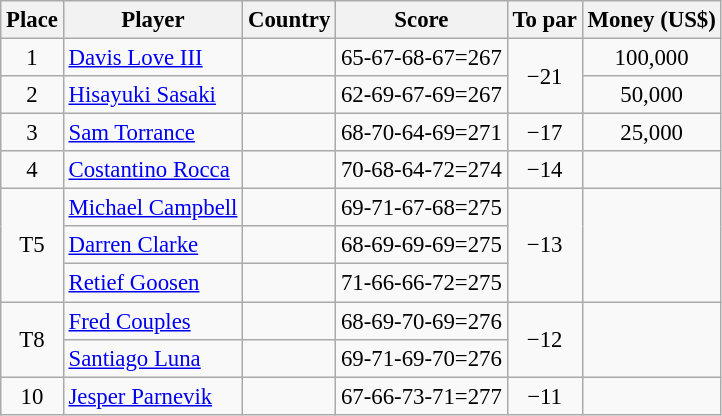<table class="wikitable" style="font-size:95%;">
<tr>
<th>Place</th>
<th>Player</th>
<th>Country</th>
<th>Score</th>
<th>To par</th>
<th>Money (US$)</th>
</tr>
<tr>
<td align=center>1</td>
<td><a href='#'>Davis Love III</a></td>
<td></td>
<td>65-67-68-67=267</td>
<td align=center rowspan=2>−21</td>
<td align=center>100,000</td>
</tr>
<tr>
<td align=center>2</td>
<td><a href='#'>Hisayuki Sasaki</a></td>
<td></td>
<td>62-69-67-69=267</td>
<td align=center>50,000</td>
</tr>
<tr>
<td align=center>3</td>
<td><a href='#'>Sam Torrance</a></td>
<td></td>
<td>68-70-64-69=271</td>
<td align=center>−17</td>
<td align=center>25,000</td>
</tr>
<tr>
<td align=center>4</td>
<td><a href='#'>Costantino Rocca</a></td>
<td></td>
<td>70-68-64-72=274</td>
<td align=center>−14</td>
<td align=center></td>
</tr>
<tr>
<td align=center rowspan=3>T5</td>
<td><a href='#'>Michael Campbell</a></td>
<td></td>
<td>69-71-67-68=275</td>
<td align=center rowspan=3>−13</td>
<td align=center rowspan=3></td>
</tr>
<tr>
<td><a href='#'>Darren Clarke</a></td>
<td></td>
<td>68-69-69-69=275</td>
</tr>
<tr>
<td><a href='#'>Retief Goosen</a></td>
<td></td>
<td>71-66-66-72=275</td>
</tr>
<tr>
<td rowspan="2" align="center">T8</td>
<td><a href='#'>Fred Couples</a></td>
<td></td>
<td>68-69-70-69=276</td>
<td rowspan="2" align="center">−12</td>
<td rowspan="2" align="center"></td>
</tr>
<tr>
<td><a href='#'>Santiago Luna</a></td>
<td></td>
<td>69-71-69-70=276</td>
</tr>
<tr>
<td align=center>10</td>
<td><a href='#'>Jesper Parnevik</a></td>
<td></td>
<td>67-66-73-71=277</td>
<td align="center">−11</td>
<td align="center"></td>
</tr>
</table>
